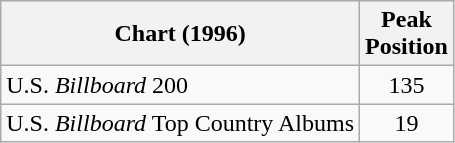<table class="wikitable">
<tr>
<th>Chart (1996)</th>
<th>Peak<br>Position</th>
</tr>
<tr>
<td>U.S. <em>Billboard</em> 200</td>
<td align="center">135</td>
</tr>
<tr>
<td>U.S. <em>Billboard</em> Top Country Albums</td>
<td align="center">19</td>
</tr>
</table>
